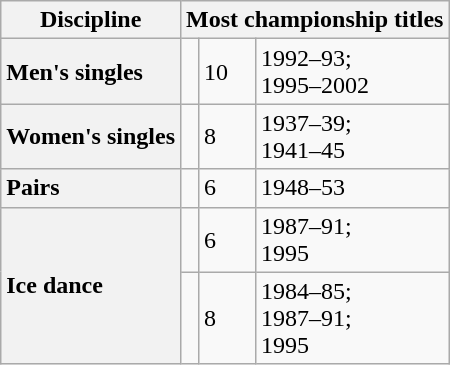<table class="wikitable unsortable" style="text-align:left">
<tr>
<th scope="col">Discipline</th>
<th colspan="3" scope="col">Most championship titles</th>
</tr>
<tr>
<th scope="row" style="text-align:left">Men's singles</th>
<td></td>
<td>10</td>
<td>1992–93;<br>1995–2002</td>
</tr>
<tr>
<th scope="row" style="text-align:left">Women's singles</th>
<td></td>
<td>8</td>
<td>1937–39;<br>1941–45</td>
</tr>
<tr>
<th scope="row" style="text-align:left">Pairs</th>
<td></td>
<td>6</td>
<td>1948–53</td>
</tr>
<tr>
<th rowspan="2" scope="row" style="text-align:left">Ice dance</th>
<td></td>
<td>6</td>
<td>1987–91;<br>1995</td>
</tr>
<tr>
<td></td>
<td>8</td>
<td>1984–85;<br>1987–91;<br>1995</td>
</tr>
</table>
